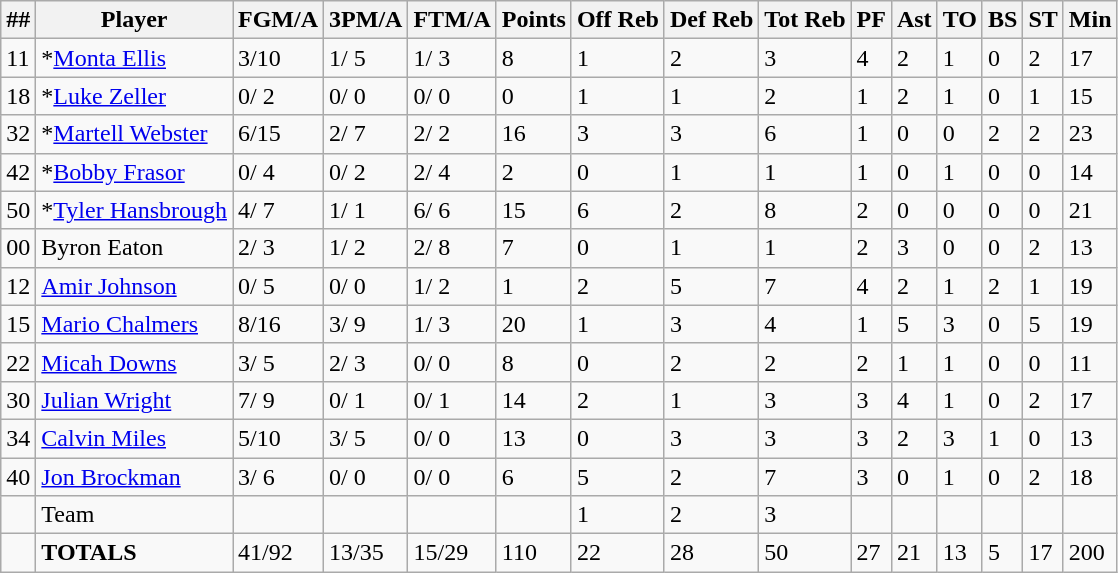<table class="wikitable sortable">
<tr>
<th>##</th>
<th>Player</th>
<th>FGM/A</th>
<th>3PM/A</th>
<th>FTM/A</th>
<th>Points</th>
<th>Off Reb</th>
<th>Def Reb</th>
<th>Tot Reb</th>
<th>PF</th>
<th>Ast</th>
<th>TO</th>
<th>BS</th>
<th>ST</th>
<th>Min</th>
</tr>
<tr>
<td>11</td>
<td>*<a href='#'>Monta Ellis</a></td>
<td>3/10</td>
<td>1/ 5</td>
<td>1/ 3</td>
<td>8</td>
<td>1</td>
<td>2</td>
<td>3</td>
<td>4</td>
<td>2</td>
<td>1</td>
<td>0</td>
<td>2</td>
<td>17</td>
</tr>
<tr>
<td>18</td>
<td>*<a href='#'>Luke Zeller</a></td>
<td>0/ 2</td>
<td>0/ 0</td>
<td>0/ 0</td>
<td>0</td>
<td>1</td>
<td>1</td>
<td>2</td>
<td>1</td>
<td>2</td>
<td>1</td>
<td>0</td>
<td>1</td>
<td>15</td>
</tr>
<tr>
<td>32</td>
<td>*<a href='#'>Martell Webster</a></td>
<td>6/15</td>
<td>2/ 7</td>
<td>2/ 2</td>
<td>16</td>
<td>3</td>
<td>3</td>
<td>6</td>
<td>1</td>
<td>0</td>
<td>0</td>
<td>2</td>
<td>2</td>
<td>23</td>
</tr>
<tr>
<td>42</td>
<td>*<a href='#'>Bobby Frasor</a></td>
<td>0/ 4</td>
<td>0/ 2</td>
<td>2/ 4</td>
<td>2</td>
<td>0</td>
<td>1</td>
<td>1</td>
<td>1</td>
<td>0</td>
<td>1</td>
<td>0</td>
<td>0</td>
<td>14</td>
</tr>
<tr>
<td>50</td>
<td>*<a href='#'>Tyler Hansbrough</a></td>
<td>4/ 7</td>
<td>1/ 1</td>
<td>6/ 6</td>
<td>15</td>
<td>6</td>
<td>2</td>
<td>8</td>
<td>2</td>
<td>0</td>
<td>0</td>
<td>0</td>
<td>0</td>
<td>21</td>
</tr>
<tr>
<td>00</td>
<td>Byron Eaton</td>
<td>2/ 3</td>
<td>1/ 2</td>
<td>2/ 8</td>
<td>7</td>
<td>0</td>
<td>1</td>
<td>1</td>
<td>2</td>
<td>3</td>
<td>0</td>
<td>0</td>
<td>2</td>
<td>13</td>
</tr>
<tr>
<td>12</td>
<td><a href='#'>Amir Johnson</a></td>
<td>0/ 5</td>
<td>0/ 0</td>
<td>1/ 2</td>
<td>1</td>
<td>2</td>
<td>5</td>
<td>7</td>
<td>4</td>
<td>2</td>
<td>1</td>
<td>2</td>
<td>1</td>
<td>19</td>
</tr>
<tr>
<td>15</td>
<td><a href='#'>Mario Chalmers</a></td>
<td>8/16</td>
<td>3/ 9</td>
<td>1/ 3</td>
<td>20</td>
<td>1</td>
<td>3</td>
<td>4</td>
<td>1</td>
<td>5</td>
<td>3</td>
<td>0</td>
<td>5</td>
<td>19</td>
</tr>
<tr>
<td>22</td>
<td><a href='#'>Micah Downs</a></td>
<td>3/ 5</td>
<td>2/ 3</td>
<td>0/ 0</td>
<td>8</td>
<td>0</td>
<td>2</td>
<td>2</td>
<td>2</td>
<td>1</td>
<td>1</td>
<td>0</td>
<td>0</td>
<td>11</td>
</tr>
<tr>
<td>30</td>
<td><a href='#'>Julian Wright</a></td>
<td>7/ 9</td>
<td>0/ 1</td>
<td>0/ 1</td>
<td>14</td>
<td>2</td>
<td>1</td>
<td>3</td>
<td>3</td>
<td>4</td>
<td>1</td>
<td>0</td>
<td>2</td>
<td>17</td>
</tr>
<tr>
<td>34</td>
<td><a href='#'>Calvin Miles</a></td>
<td>5/10</td>
<td>3/ 5</td>
<td>0/ 0</td>
<td>13</td>
<td>0</td>
<td>3</td>
<td>3</td>
<td>3</td>
<td>2</td>
<td>3</td>
<td>1</td>
<td>0</td>
<td>13</td>
</tr>
<tr>
<td>40</td>
<td><a href='#'>Jon Brockman</a></td>
<td>3/ 6</td>
<td>0/ 0</td>
<td>0/ 0</td>
<td>6</td>
<td>5</td>
<td>2</td>
<td>7</td>
<td>3</td>
<td>0</td>
<td>1</td>
<td>0</td>
<td>2</td>
<td>18</td>
</tr>
<tr>
<td></td>
<td>Team</td>
<td></td>
<td></td>
<td></td>
<td></td>
<td>1</td>
<td>2</td>
<td>3</td>
<td></td>
<td></td>
<td></td>
<td></td>
<td></td>
<td></td>
</tr>
<tr>
<td></td>
<td><strong>TOTALS</strong></td>
<td>41/92</td>
<td>13/35</td>
<td>15/29</td>
<td>110</td>
<td>22</td>
<td>28</td>
<td>50</td>
<td>27</td>
<td>21</td>
<td>13</td>
<td>5</td>
<td>17</td>
<td>200</td>
</tr>
</table>
